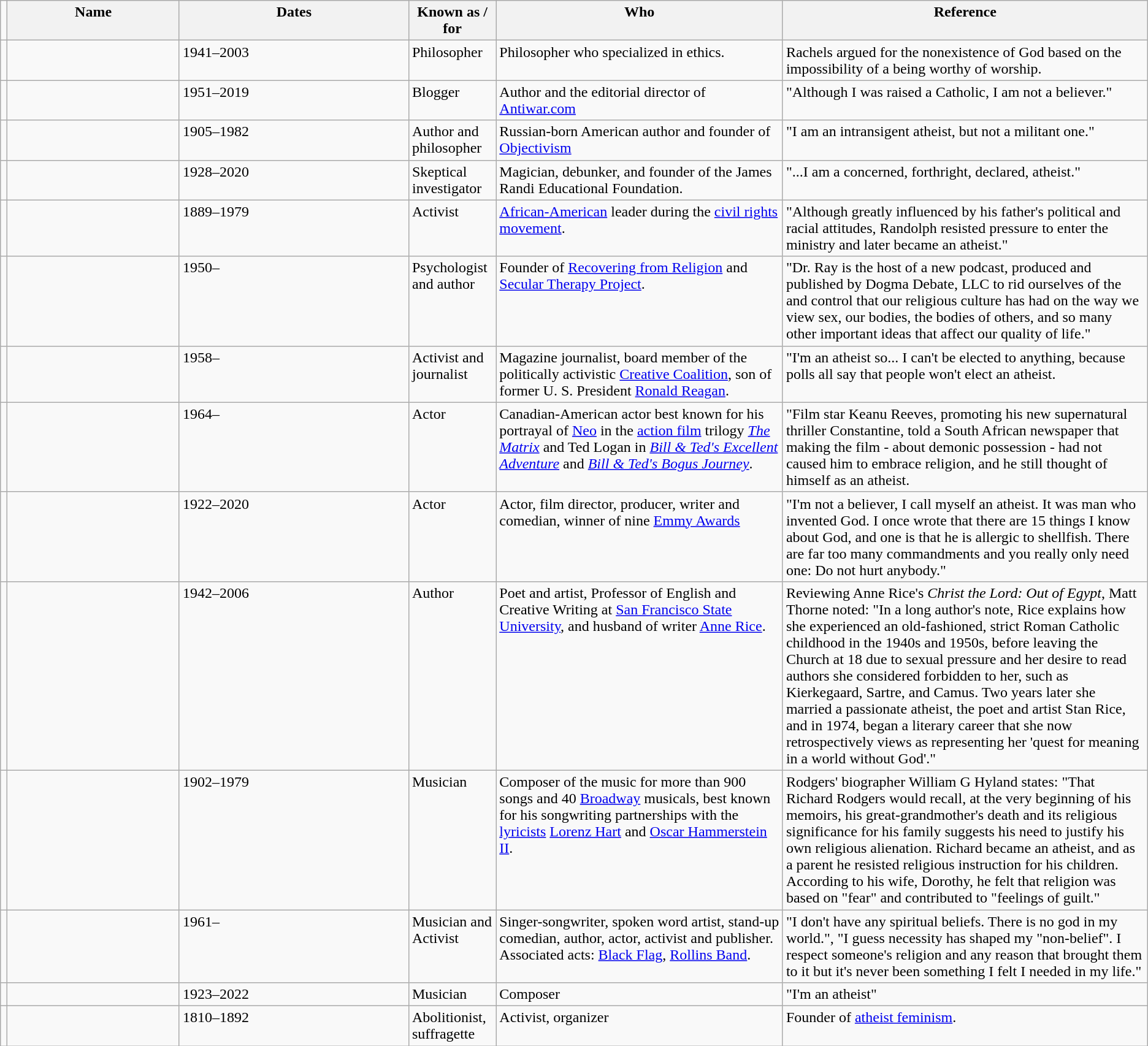<table class="wikitable sortable">
<tr style="vertical-align:top; text-align:left;">
<td></td>
<th style="width:15%;">Name</th>
<th class="unsortable"! style="width:20%;">Dates</th>
<th>Known as / for</th>
<th style="width:25%;">Who</th>
<th class="unsortable">Reference</th>
</tr>
<tr valign="top">
<td></td>
<td></td>
<td>1941–2003</td>
<td>Philosopher</td>
<td>Philosopher who specialized in ethics.</td>
<td>Rachels argued for the nonexistence of God based on the impossibility of a being worthy of worship.</td>
</tr>
<tr valign="top">
<td></td>
<td></td>
<td>1951–2019</td>
<td>Blogger</td>
<td>Author and the editorial director of <a href='#'>Antiwar.com</a></td>
<td>"Although I was raised a Catholic, I am not a believer."</td>
</tr>
<tr valign="top">
<td></td>
<td></td>
<td>1905–1982</td>
<td>Author and philosopher</td>
<td>Russian-born American author and founder of <a href='#'>Objectivism</a></td>
<td>"I am an intransigent atheist, but not a militant one."</td>
</tr>
<tr valign="top">
<td></td>
<td></td>
<td>1928–2020</td>
<td>Skeptical investigator</td>
<td>Magician, debunker, and founder of the James Randi Educational Foundation.</td>
<td>"...I am a concerned, forthright, declared, atheist."</td>
</tr>
<tr valign="top">
<td></td>
<td></td>
<td>1889–1979</td>
<td>Activist</td>
<td><a href='#'>African-American</a> leader during the <a href='#'>civil rights movement</a>.</td>
<td>"Although greatly influenced by his father's political and racial attitudes, Randolph resisted pressure to enter the ministry and later became an atheist."</td>
</tr>
<tr valign="top">
<td></td>
<td></td>
<td>1950–</td>
<td>Psychologist and author</td>
<td>Founder of <a href='#'>Recovering from Religion</a> and <a href='#'>Secular Therapy Project</a>.</td>
<td>"Dr. Ray is the host of a new podcast, produced and published by Dogma Debate, LLC to rid ourselves of the  and control that our religious culture has had on the way we view sex, our bodies, the bodies of others, and so many other important ideas that affect our quality of life."</td>
</tr>
<tr valign="top">
<td></td>
<td></td>
<td>1958–</td>
<td>Activist and journalist</td>
<td>Magazine journalist, board member of the politically activistic <a href='#'>Creative Coalition</a>, son of former U. S. President <a href='#'>Ronald Reagan</a>.</td>
<td>"I'm an atheist so... I can't be elected to anything, because polls all say that people won't elect an atheist.</td>
</tr>
<tr valign="top">
<td></td>
<td></td>
<td>1964–</td>
<td>Actor</td>
<td>Canadian-American actor best known for his portrayal of <a href='#'>Neo</a> in the <a href='#'>action film</a> trilogy <em><a href='#'>The Matrix</a></em> and Ted Logan in <em><a href='#'>Bill & Ted's Excellent Adventure</a></em> and <em><a href='#'>Bill & Ted's Bogus Journey</a></em>.</td>
<td>"Film star Keanu Reeves, promoting his new supernatural thriller Constantine, told a South African newspaper that making the film - about demonic possession - had not caused him to embrace religion, and he still thought of himself as an atheist.</td>
</tr>
<tr valign="top">
<td></td>
<td></td>
<td>1922–2020</td>
<td>Actor</td>
<td>Actor, film director, producer, writer and comedian, winner of nine <a href='#'>Emmy Awards</a></td>
<td>"I'm not a believer, I call myself an atheist. It was man who invented God. I once wrote that there are 15 things I know about God, and one is that he is allergic to shellfish. There are far too many commandments and you really only need one: Do not hurt anybody."</td>
</tr>
<tr valign="top">
<td></td>
<td></td>
<td>1942–2006</td>
<td>Author</td>
<td>Poet and artist, Professor of English and Creative Writing at <a href='#'>San Francisco State University</a>, and husband of writer <a href='#'>Anne Rice</a>.</td>
<td>Reviewing Anne Rice's <em>Christ the Lord: Out of Egypt</em>, Matt Thorne noted: "In a long author's note, Rice explains how she experienced an old-fashioned, strict Roman Catholic childhood in the 1940s and 1950s, before leaving the Church at 18 due to sexual pressure and her desire to read authors she considered forbidden to her, such as Kierkegaard, Sartre, and Camus. Two years later she married a passionate atheist, the poet and artist Stan Rice, and in 1974, began a literary career that she now retrospectively views as representing her 'quest for meaning in a world without God'."</td>
</tr>
<tr valign="top">
<td></td>
<td></td>
<td>1902–1979</td>
<td>Musician</td>
<td>Composer of the music for more than 900 songs and 40 <a href='#'>Broadway</a> musicals, best known for his songwriting partnerships with the <a href='#'>lyricists</a> <a href='#'>Lorenz Hart</a> and <a href='#'>Oscar Hammerstein II</a>.</td>
<td>Rodgers' biographer William G Hyland states: "That Richard Rodgers would recall, at the very beginning of his memoirs, his great-grandmother's death and its religious significance for his family suggests his need to justify his own religious alienation. Richard became an atheist, and as a parent he resisted religious instruction for his children. According to his wife, Dorothy, he felt that religion was based on "fear" and contributed to "feelings of guilt."</td>
</tr>
<tr valign="top">
<td></td>
<td></td>
<td>1961–</td>
<td>Musician and Activist</td>
<td>Singer-songwriter, spoken word artist, stand-up comedian, author, actor, activist and publisher. Associated acts: <a href='#'>Black Flag</a>, <a href='#'>Rollins Band</a>.</td>
<td>"I don't have any spiritual beliefs. There is no god in my world.", "I guess necessity has shaped my "non-belief". I respect someone's religion and any reason that brought them to it but it's never been something I felt I needed in my life."</td>
</tr>
<tr valign="top">
<td></td>
<td></td>
<td>1923–2022</td>
<td>Musician</td>
<td>Composer</td>
<td>"I'm an atheist"</td>
</tr>
<tr valign="top">
<td></td>
<td></td>
<td>1810–1892</td>
<td>Abolitionist, suffragette</td>
<td>Activist, organizer</td>
<td>Founder of <a href='#'>atheist feminism</a>.</td>
</tr>
</table>
